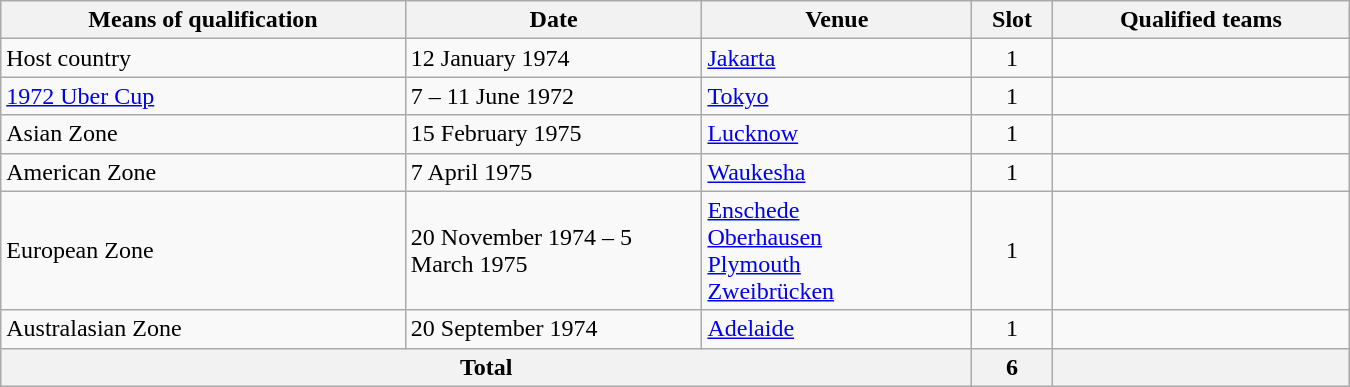<table class="wikitable" width="900">
<tr>
<th width="30%">Means of qualification</th>
<th width="22%">Date</th>
<th width="20%">Venue</th>
<th width="6%">Slot</th>
<th width="22%">Qualified teams</th>
</tr>
<tr>
<td>Host country</td>
<td>12 January 1974</td>
<td><a href='#'>Jakarta</a></td>
<td align="center">1</td>
<td></td>
</tr>
<tr>
<td><a href='#'>1972 Uber Cup</a></td>
<td>7 – 11 June 1972</td>
<td><a href='#'>Tokyo</a></td>
<td align="center">1</td>
<td></td>
</tr>
<tr>
<td>Asian Zone</td>
<td>15 February 1975</td>
<td><a href='#'>Lucknow</a></td>
<td align="center">1</td>
<td></td>
</tr>
<tr>
<td>American Zone</td>
<td>7 April 1975</td>
<td><a href='#'>Waukesha</a></td>
<td align="center">1</td>
<td></td>
</tr>
<tr>
<td>European Zone</td>
<td>20 November 1974 – 5 March 1975</td>
<td><a href='#'>Enschede</a><br><a href='#'>Oberhausen</a><br><a href='#'>Plymouth</a><br><a href='#'>Zweibrücken</a></td>
<td align="center">1</td>
<td></td>
</tr>
<tr>
<td>Australasian Zone</td>
<td>20 September 1974</td>
<td><a href='#'>Adelaide</a></td>
<td align="center">1</td>
<td></td>
</tr>
<tr>
<th colspan="3">Total</th>
<th>6</th>
<th></th>
</tr>
</table>
